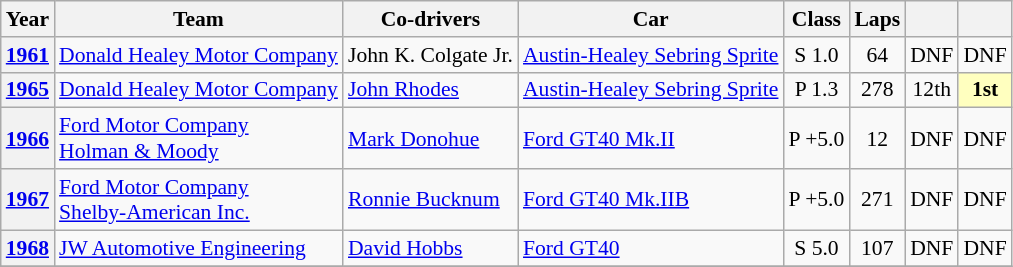<table class="wikitable" style="text-align:center; font-size:90%">
<tr>
<th>Year</th>
<th>Team</th>
<th>Co-drivers</th>
<th>Car</th>
<th>Class</th>
<th>Laps</th>
<th></th>
<th></th>
</tr>
<tr>
<th><a href='#'>1961</a></th>
<td align="left"> <a href='#'>Donald Healey Motor Company</a></td>
<td align="left"> John K. Colgate Jr.</td>
<td align="left"><a href='#'>Austin-Healey Sebring Sprite</a></td>
<td>S 1.0</td>
<td>64</td>
<td>DNF</td>
<td>DNF</td>
</tr>
<tr>
<th><a href='#'>1965</a></th>
<td align="left"> <a href='#'>Donald Healey Motor Company</a></td>
<td align="left"> <a href='#'>John Rhodes</a></td>
<td align="left"><a href='#'>Austin-Healey Sebring Sprite</a></td>
<td>P 1.3</td>
<td>278</td>
<td>12th</td>
<td style="background:#FFFFBF;"><strong>1st</strong></td>
</tr>
<tr>
<th><a href='#'>1966</a></th>
<td align="left"> <a href='#'>Ford Motor Company</a><br> <a href='#'>Holman & Moody</a></td>
<td align="left"> <a href='#'>Mark Donohue</a></td>
<td align="left"><a href='#'>Ford GT40 Mk.II</a></td>
<td>P +5.0</td>
<td>12</td>
<td>DNF</td>
<td>DNF</td>
</tr>
<tr>
<th><a href='#'>1967</a></th>
<td align="left"> <a href='#'>Ford Motor Company</a><br> <a href='#'>Shelby-American Inc.</a></td>
<td align="left"> <a href='#'>Ronnie Bucknum</a></td>
<td align="left"><a href='#'>Ford GT40 Mk.IIB</a></td>
<td>P +5.0</td>
<td>271</td>
<td>DNF</td>
<td>DNF</td>
</tr>
<tr>
<th><a href='#'>1968</a></th>
<td align="left"> <a href='#'>JW Automotive Engineering</a></td>
<td align="left"> <a href='#'>David Hobbs</a></td>
<td align="left"><a href='#'>Ford GT40</a></td>
<td>S 5.0</td>
<td>107</td>
<td>DNF</td>
<td>DNF</td>
</tr>
<tr>
</tr>
</table>
